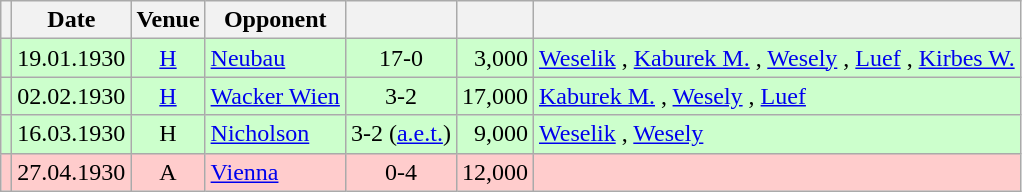<table class="wikitable" Style="text-align: center">
<tr>
<th></th>
<th>Date</th>
<th>Venue</th>
<th>Opponent</th>
<th></th>
<th></th>
<th></th>
</tr>
<tr style="background:#cfc">
<td></td>
<td>19.01.1930</td>
<td><a href='#'>H</a></td>
<td align="left"><a href='#'>Neubau</a></td>
<td>17-0</td>
<td align="right">3,000</td>
<td align="left"><a href='#'>Weselik</a>    , <a href='#'>Kaburek M.</a>      , <a href='#'>Wesely</a>    , <a href='#'>Luef</a>  , <a href='#'>Kirbes W.</a> </td>
</tr>
<tr style="background:#cfc">
<td></td>
<td>02.02.1930</td>
<td><a href='#'>H</a></td>
<td align="left"><a href='#'>Wacker Wien</a></td>
<td>3-2</td>
<td align="right">17,000</td>
<td align="left"><a href='#'>Kaburek M.</a> , <a href='#'>Wesely</a> , <a href='#'>Luef</a> </td>
</tr>
<tr style="background:#cfc">
<td></td>
<td>16.03.1930</td>
<td>H</td>
<td align="left"><a href='#'>Nicholson</a></td>
<td>3-2 (<a href='#'>a.e.t.</a>)</td>
<td align="right">9,000</td>
<td align="left"><a href='#'>Weselik</a>  , <a href='#'>Wesely</a> </td>
</tr>
<tr style="background:#fcc">
<td></td>
<td>27.04.1930</td>
<td>A</td>
<td align="left"><a href='#'>Vienna</a></td>
<td>0-4</td>
<td align="right">12,000</td>
<td align="left"></td>
</tr>
</table>
